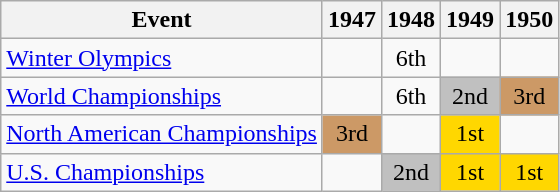<table class="wikitable">
<tr>
<th>Event</th>
<th>1947</th>
<th>1948</th>
<th>1949</th>
<th>1950</th>
</tr>
<tr>
<td><a href='#'>Winter Olympics</a></td>
<td></td>
<td align="center">6th</td>
<td></td>
<td></td>
</tr>
<tr>
<td><a href='#'>World Championships</a></td>
<td></td>
<td align="center">6th</td>
<td align="center" bgcolor="silver">2nd</td>
<td align="center" bgcolor="cc9966">3rd</td>
</tr>
<tr>
<td><a href='#'>North American Championships</a></td>
<td align="center" bgcolor="cc9966">3rd</td>
<td></td>
<td align="center" bgcolor="gold">1st</td>
<td></td>
</tr>
<tr>
<td><a href='#'>U.S. Championships</a></td>
<td></td>
<td align="center" bgcolor="silver">2nd</td>
<td align="center" bgcolor="gold">1st</td>
<td align="center" bgcolor="gold">1st</td>
</tr>
</table>
